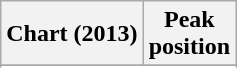<table class="wikitable plainrowheaders">
<tr>
<th scope="col">Chart (2013)</th>
<th scope="col">Peak<br>position</th>
</tr>
<tr>
</tr>
<tr>
</tr>
</table>
